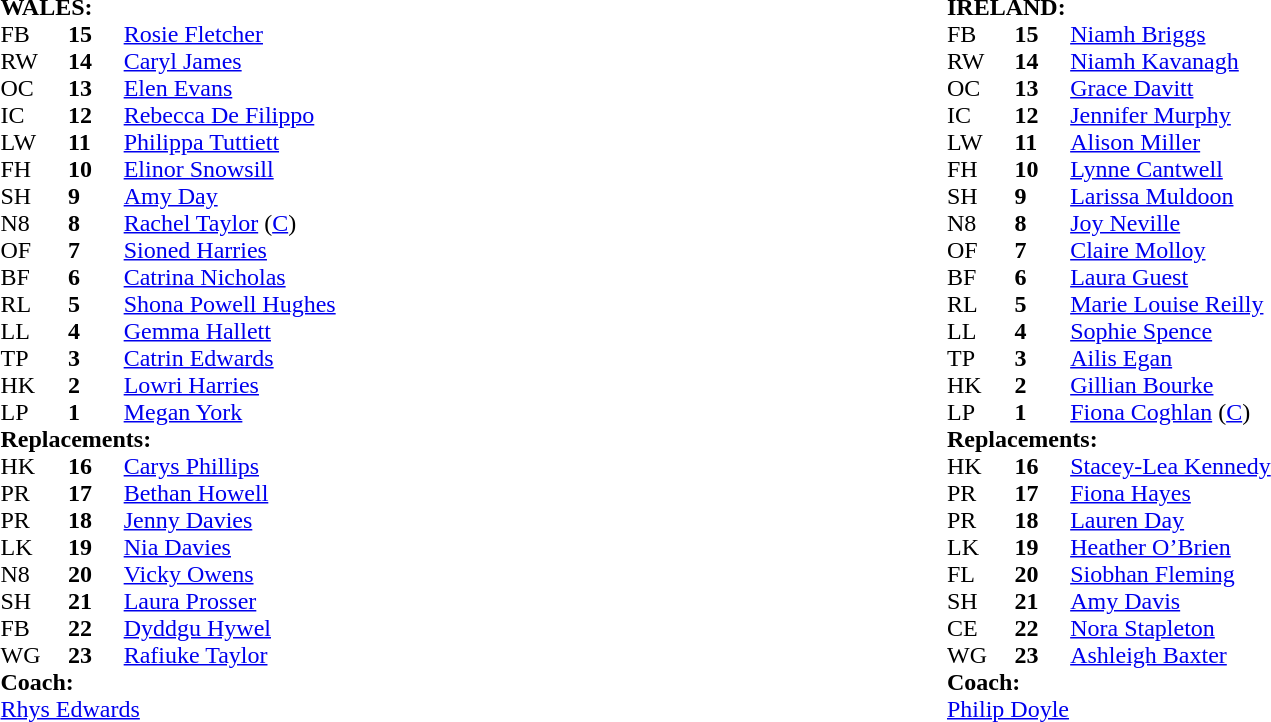<table style="width:100%">
<tr>
<td width="50%"><br><table cellspacing="0" cellpadding="0">
<tr>
<td colspan="4"><strong>WALES:</strong></td>
</tr>
<tr>
<th width="3%"></th>
<th width="3%"></th>
<th width="22%"></th>
<th width="22%"></th>
</tr>
<tr>
<td>FB</td>
<td><strong>15</strong></td>
<td><a href='#'>Rosie Fletcher</a></td>
</tr>
<tr>
<td>RW</td>
<td><strong>14</strong></td>
<td><a href='#'>Caryl James</a></td>
<td></td>
</tr>
<tr>
<td>OC</td>
<td><strong>13</strong></td>
<td><a href='#'>Elen Evans</a></td>
</tr>
<tr>
<td>IC</td>
<td><strong>12</strong></td>
<td><a href='#'>Rebecca De Filippo</a></td>
</tr>
<tr>
<td>LW</td>
<td><strong>11</strong></td>
<td><a href='#'>Philippa Tuttiett</a></td>
<td></td>
</tr>
<tr>
<td>FH</td>
<td><strong>10</strong></td>
<td><a href='#'>Elinor Snowsill</a></td>
</tr>
<tr>
<td>SH</td>
<td><strong>9</strong></td>
<td><a href='#'>Amy Day</a></td>
<td></td>
</tr>
<tr>
<td>N8</td>
<td><strong>8</strong></td>
<td><a href='#'>Rachel Taylor</a> (<a href='#'>C</a>)</td>
<td></td>
</tr>
<tr>
<td>OF</td>
<td><strong>7</strong></td>
<td><a href='#'>Sioned Harries</a></td>
</tr>
<tr>
<td>BF</td>
<td><strong>6</strong></td>
<td><a href='#'>Catrina Nicholas</a></td>
</tr>
<tr>
<td>RL</td>
<td><strong>5</strong></td>
<td><a href='#'>Shona Powell Hughes</a></td>
</tr>
<tr>
<td>LL</td>
<td><strong>4</strong></td>
<td><a href='#'>Gemma Hallett</a></td>
</tr>
<tr>
<td>TP</td>
<td><strong>3</strong></td>
<td><a href='#'>Catrin Edwards</a></td>
<td></td>
</tr>
<tr>
<td>HK</td>
<td><strong>2</strong></td>
<td><a href='#'>Lowri Harries</a></td>
<td></td>
</tr>
<tr>
<td>LP</td>
<td><strong>1</strong></td>
<td><a href='#'>Megan York</a></td>
<td></td>
</tr>
<tr>
<td colspan=4><strong>Replacements:</strong></td>
</tr>
<tr>
<td>HK</td>
<td><strong>16</strong></td>
<td><a href='#'>Carys Phillips</a></td>
<td></td>
</tr>
<tr>
<td>PR</td>
<td><strong>17</strong></td>
<td><a href='#'>Bethan Howell</a></td>
<td></td>
</tr>
<tr>
<td>PR</td>
<td><strong>18</strong></td>
<td><a href='#'>Jenny Davies</a></td>
<td></td>
</tr>
<tr>
<td>LK</td>
<td><strong>19</strong></td>
<td><a href='#'>Nia Davies</a></td>
<td></td>
</tr>
<tr>
<td>N8</td>
<td><strong>20</strong></td>
<td><a href='#'>Vicky Owens</a></td>
</tr>
<tr>
<td>SH</td>
<td><strong>21</strong></td>
<td><a href='#'>Laura Prosser</a></td>
<td></td>
</tr>
<tr>
<td>FB</td>
<td><strong>22</strong></td>
<td><a href='#'>Dyddgu Hywel</a></td>
<td></td>
</tr>
<tr>
<td>WG</td>
<td><strong>23</strong></td>
<td><a href='#'>Rafiuke Taylor</a></td>
<td></td>
</tr>
<tr>
<td colspan="4"><strong>Coach:</strong></td>
</tr>
<tr>
<td colspan="4"> <a href='#'>Rhys Edwards</a></td>
</tr>
<tr>
</tr>
</table>
</td>
<td width="50%"><br><table cellspacing="0" cellpadding="0">
<tr>
<td colspan="4"><strong>IRELAND:</strong></td>
</tr>
<tr>
<th width="3%"></th>
<th width="3%"></th>
<th width="22%"></th>
<th width="22%"></th>
</tr>
<tr>
<td>FB</td>
<td><strong>15</strong></td>
<td><a href='#'>Niamh Briggs</a></td>
</tr>
<tr>
<td>RW</td>
<td><strong>14</strong></td>
<td><a href='#'>Niamh Kavanagh</a></td>
<td></td>
</tr>
<tr>
<td>OC</td>
<td><strong>13</strong></td>
<td><a href='#'>Grace Davitt</a></td>
<td></td>
</tr>
<tr>
<td>IC</td>
<td><strong>12</strong></td>
<td><a href='#'>Jennifer Murphy</a></td>
</tr>
<tr>
<td>LW</td>
<td><strong>11</strong></td>
<td><a href='#'>Alison Miller</a></td>
</tr>
<tr>
<td>FH</td>
<td><strong>10</strong></td>
<td><a href='#'>Lynne Cantwell</a></td>
</tr>
<tr>
<td>SH</td>
<td><strong>9</strong></td>
<td><a href='#'>Larissa Muldoon</a></td>
</tr>
<tr>
<td>N8</td>
<td><strong>8</strong></td>
<td><a href='#'>Joy Neville</a></td>
</tr>
<tr>
<td>OF</td>
<td><strong>7</strong></td>
<td><a href='#'>Claire Molloy</a></td>
</tr>
<tr>
<td>BF</td>
<td><strong>6</strong></td>
<td><a href='#'>Laura Guest</a></td>
<td></td>
</tr>
<tr>
<td>RL</td>
<td><strong>5</strong></td>
<td><a href='#'>Marie Louise Reilly</a></td>
</tr>
<tr>
<td>LL</td>
<td><strong>4</strong></td>
<td><a href='#'>Sophie Spence</a></td>
<td></td>
</tr>
<tr>
<td>TP</td>
<td><strong>3</strong></td>
<td><a href='#'>Ailis Egan</a></td>
</tr>
<tr>
<td>HK</td>
<td><strong>2</strong></td>
<td><a href='#'>Gillian Bourke</a></td>
<td>  </td>
</tr>
<tr>
<td>LP</td>
<td><strong>1</strong></td>
<td><a href='#'>Fiona Coghlan</a> (<a href='#'>C</a>)</td>
</tr>
<tr>
<td colspan=4><strong>Replacements:</strong></td>
</tr>
<tr>
<td>HK</td>
<td><strong>16</strong></td>
<td><a href='#'>Stacey-Lea Kennedy</a></td>
<td> </td>
</tr>
<tr>
<td>PR</td>
<td><strong>17</strong></td>
<td><a href='#'>Fiona Hayes</a></td>
</tr>
<tr>
<td>PR</td>
<td><strong>18</strong></td>
<td><a href='#'>Lauren Day</a></td>
</tr>
<tr>
<td>LK</td>
<td><strong>19</strong></td>
<td><a href='#'>Heather O’Brien</a></td>
</tr>
<tr>
<td>FL</td>
<td><strong>20</strong></td>
<td><a href='#'>Siobhan Fleming</a></td>
<td></td>
</tr>
<tr>
<td>SH</td>
<td><strong>21</strong></td>
<td><a href='#'>Amy Davis</a></td>
</tr>
<tr>
<td>CE</td>
<td><strong>22</strong></td>
<td><a href='#'>Nora Stapleton</a></td>
<td></td>
</tr>
<tr>
<td>WG</td>
<td><strong>23</strong></td>
<td><a href='#'>Ashleigh Baxter</a></td>
<td></td>
</tr>
<tr>
<td colspan="4"><strong>Coach:</strong></td>
</tr>
<tr>
<td colspan="4"> <a href='#'>Philip Doyle</a></td>
</tr>
<tr>
</tr>
</table>
</td>
</tr>
</table>
